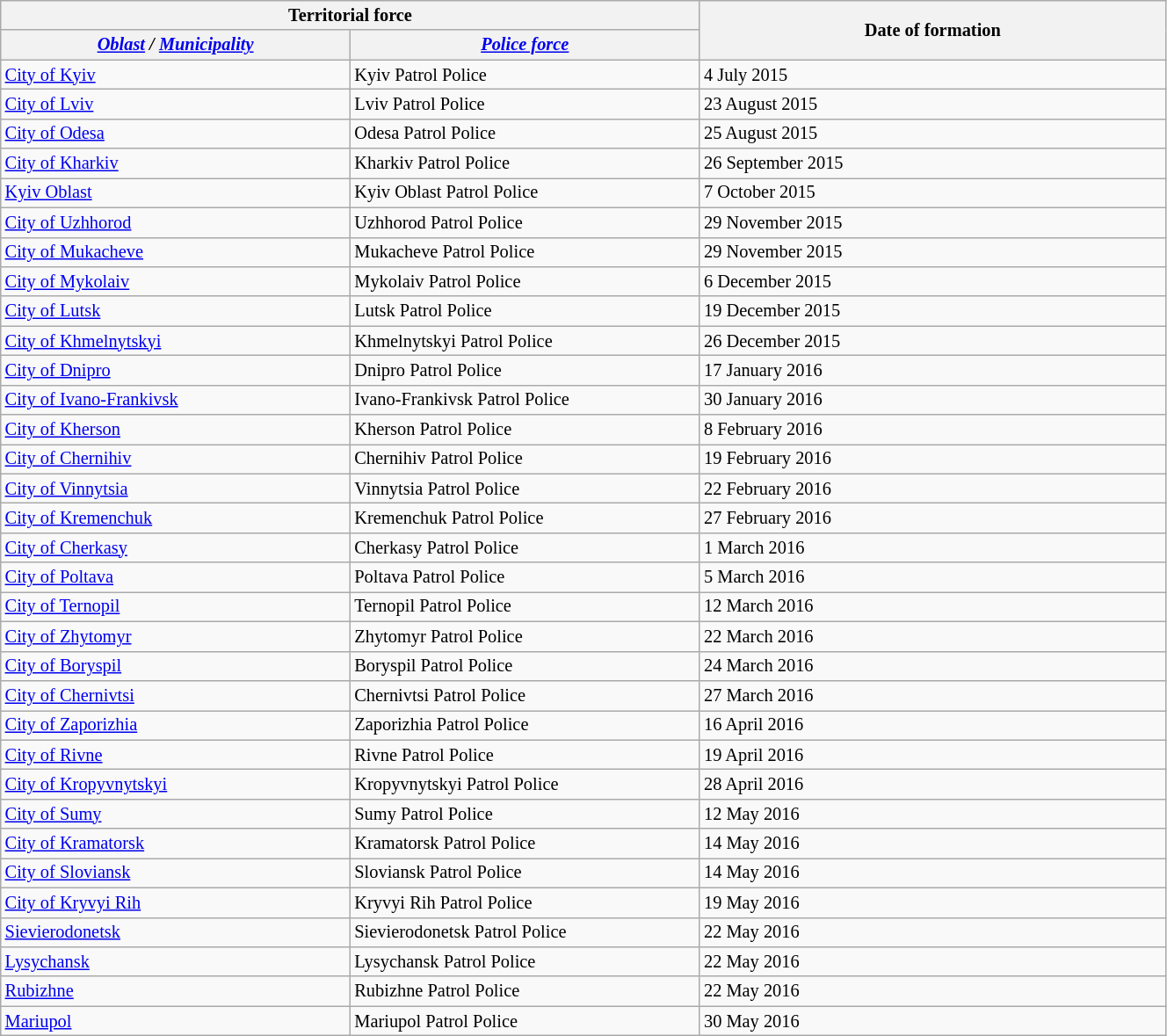<table class="wikitable" style="width:70%; font-size:85%;">
<tr>
<th colspan="2">Territorial force</th>
<th rowspan="2">Date of formation</th>
</tr>
<tr>
<th style="width:30%;"><em><a href='#'>Oblast</a> / <a href='#'>Municipality</a></em></th>
<th style="width:30%;"><em><a href='#'>Police force</a></em></th>
</tr>
<tr>
<td> <a href='#'>City of Kyiv</a></td>
<td> Kyiv Patrol Police</td>
<td>4 July 2015</td>
</tr>
<tr>
<td> <a href='#'>City of Lviv</a></td>
<td> Lviv Patrol Police</td>
<td>23 August 2015</td>
</tr>
<tr>
<td> <a href='#'>City of Odesa</a></td>
<td> Odesa Patrol Police</td>
<td>25 August 2015</td>
</tr>
<tr>
<td> <a href='#'>City of Kharkiv</a></td>
<td> Kharkiv Patrol Police</td>
<td>26 September 2015</td>
</tr>
<tr>
<td> <a href='#'>Kyiv Oblast</a></td>
<td> Kyiv Oblast Patrol Police</td>
<td>7 October 2015</td>
</tr>
<tr>
<td> <a href='#'>City of Uzhhorod</a></td>
<td> Uzhhorod Patrol Police</td>
<td>29 November 2015</td>
</tr>
<tr>
<td> <a href='#'>City of Mukacheve</a></td>
<td> Mukacheve Patrol Police</td>
<td>29 November 2015</td>
</tr>
<tr>
<td> <a href='#'>City of Mykolaiv</a></td>
<td> Mykolaiv Patrol Police</td>
<td>6 December 2015</td>
</tr>
<tr>
<td> <a href='#'>City of Lutsk</a></td>
<td> Lutsk Patrol Police</td>
<td>19 December 2015</td>
</tr>
<tr>
<td> <a href='#'>City of Khmelnytskyi</a></td>
<td> Khmelnytskyi Patrol Police</td>
<td>26 December 2015</td>
</tr>
<tr>
<td> <a href='#'>City of Dnipro</a></td>
<td> Dnipro Patrol Police</td>
<td>17 January 2016</td>
</tr>
<tr>
<td> <a href='#'>City of Ivano-Frankivsk</a></td>
<td> Ivano-Frankivsk Patrol Police</td>
<td>30 January 2016</td>
</tr>
<tr>
<td> <a href='#'>City of Kherson</a></td>
<td> Kherson Patrol Police</td>
<td>8 February 2016</td>
</tr>
<tr>
<td> <a href='#'>City of Chernihiv</a></td>
<td> Chernihiv Patrol Police</td>
<td>19 February 2016</td>
</tr>
<tr>
<td> <a href='#'>City of Vinnytsia</a></td>
<td> Vinnytsia Patrol Police</td>
<td>22 February 2016</td>
</tr>
<tr>
<td> <a href='#'>City of Kremenchuk</a></td>
<td> Kremenchuk Patrol Police</td>
<td>27 February 2016</td>
</tr>
<tr>
<td> <a href='#'>City of Cherkasy</a></td>
<td> Cherkasy Patrol Police</td>
<td>1 March 2016</td>
</tr>
<tr>
<td> <a href='#'>City of Poltava</a></td>
<td> Poltava Patrol Police</td>
<td>5 March 2016</td>
</tr>
<tr>
<td> <a href='#'>City of Ternopil</a></td>
<td> Ternopil Patrol Police</td>
<td>12 March 2016</td>
</tr>
<tr>
<td> <a href='#'>City of Zhytomyr</a></td>
<td> Zhytomyr Patrol Police</td>
<td>22 March 2016</td>
</tr>
<tr>
<td> <a href='#'>City of Boryspil</a></td>
<td> Boryspil Patrol Police</td>
<td>24 March 2016</td>
</tr>
<tr>
<td> <a href='#'>City of Chernivtsi</a></td>
<td> Chernivtsi Patrol Police</td>
<td>27 March 2016</td>
</tr>
<tr>
<td> <a href='#'>City of Zaporizhia</a></td>
<td> Zaporizhia Patrol Police</td>
<td>16 April 2016</td>
</tr>
<tr>
<td> <a href='#'>City of Rivne</a></td>
<td> Rivne Patrol Police</td>
<td>19 April 2016</td>
</tr>
<tr>
<td> <a href='#'>City of Kropyvnytskyi</a></td>
<td> Kropyvnytskyi Patrol Police</td>
<td>28 April 2016</td>
</tr>
<tr>
<td> <a href='#'>City of Sumy</a></td>
<td> Sumy Patrol Police</td>
<td>12 May 2016</td>
</tr>
<tr>
<td> <a href='#'>City of Kramatorsk</a></td>
<td> Kramatorsk Patrol Police</td>
<td>14 May 2016</td>
</tr>
<tr>
<td> <a href='#'>City of Sloviansk</a></td>
<td> Sloviansk Patrol Police</td>
<td>14 May 2016</td>
</tr>
<tr>
<td> <a href='#'>City of Kryvyi Rih</a></td>
<td> Kryvyi Rih Patrol Police</td>
<td>19 May 2016</td>
</tr>
<tr>
<td> <a href='#'>Sievierodonetsk</a></td>
<td> Sievierodonetsk Patrol Police</td>
<td>22 May 2016</td>
</tr>
<tr>
<td> <a href='#'>Lysychansk</a></td>
<td> Lysychansk Patrol Police</td>
<td>22 May 2016</td>
</tr>
<tr>
<td> <a href='#'>Rubizhne</a></td>
<td> Rubizhne Patrol Police</td>
<td>22 May 2016</td>
</tr>
<tr>
<td> <a href='#'>Mariupol</a></td>
<td> Mariupol Patrol Police</td>
<td>30 May 2016</td>
</tr>
</table>
